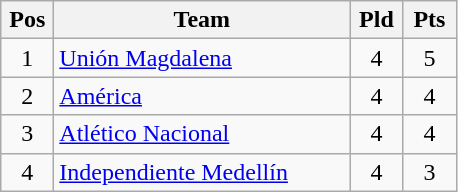<table class="wikitable" style="text-align: center">
<tr>
<th style="width:28px">Pos</th>
<th style="width:190px">Team</th>
<th style="width:28px">Pld</th>
<th style="width:28px">Pts</th>
</tr>
<tr>
<td>1</td>
<td align="left"><a href='#'>Unión Magdalena</a></td>
<td>4</td>
<td>5</td>
</tr>
<tr>
<td>2</td>
<td align="left"><a href='#'>América</a></td>
<td>4</td>
<td>4</td>
</tr>
<tr>
<td>3</td>
<td align="left"><a href='#'>Atlético Nacional</a></td>
<td>4</td>
<td>4</td>
</tr>
<tr>
<td>4</td>
<td align="left"><a href='#'>Independiente Medellín</a></td>
<td>4</td>
<td>3</td>
</tr>
</table>
